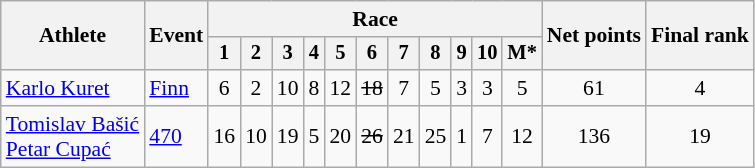<table class="wikitable" style="font-size:90%">
<tr>
<th rowspan=2>Athlete</th>
<th rowspan=2>Event</th>
<th colspan=11>Race</th>
<th rowspan=2>Net points</th>
<th rowspan=2>Final rank</th>
</tr>
<tr style="font-size:95%">
<th>1</th>
<th>2</th>
<th>3</th>
<th>4</th>
<th>5</th>
<th>6</th>
<th>7</th>
<th>8</th>
<th>9</th>
<th>10</th>
<th>M*</th>
</tr>
<tr align=center>
<td align=left><a href='#'>Karlo Kuret</a></td>
<td align=left><a href='#'>Finn</a></td>
<td>6</td>
<td>2</td>
<td>10</td>
<td>8</td>
<td>12</td>
<td><s>18</s></td>
<td>7</td>
<td>5</td>
<td>3</td>
<td>3</td>
<td>5</td>
<td>61</td>
<td>4</td>
</tr>
<tr align=center>
<td align=left><a href='#'>Tomislav Bašić</a><br><a href='#'>Petar Cupać</a></td>
<td align=left><a href='#'>470</a></td>
<td>16</td>
<td>10</td>
<td>19</td>
<td>5</td>
<td>20</td>
<td><s>26</s></td>
<td>21</td>
<td>25</td>
<td>1</td>
<td>7</td>
<td>12</td>
<td>136</td>
<td>19</td>
</tr>
</table>
